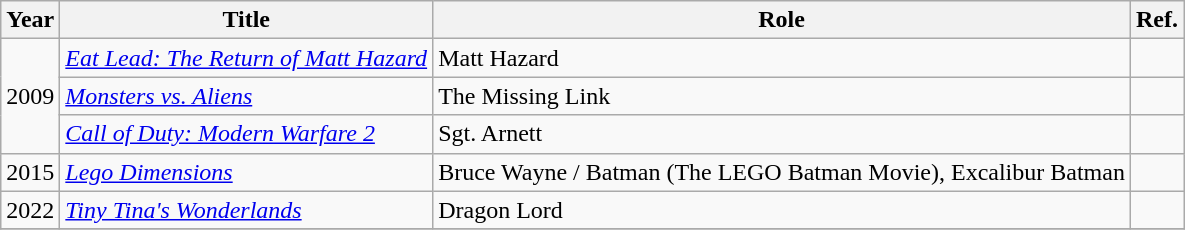<table class="wikitable sortable">
<tr>
<th>Year</th>
<th>Title</th>
<th>Role</th>
<th class=unsortable>Ref.</th>
</tr>
<tr>
<td rowspan=3>2009</td>
<td><em><a href='#'>Eat Lead: The Return of Matt Hazard</a></em></td>
<td>Matt Hazard</td>
<td></td>
</tr>
<tr>
<td><em><a href='#'>Monsters vs. Aliens</a></em></td>
<td>The Missing Link</td>
<td></td>
</tr>
<tr>
<td><em><a href='#'>Call of Duty: Modern Warfare 2</a></em></td>
<td>Sgt. Arnett</td>
<td></td>
</tr>
<tr>
<td>2015</td>
<td><em><a href='#'>Lego Dimensions</a></em></td>
<td>Bruce Wayne / Batman (The LEGO Batman Movie), Excalibur Batman</td>
<td></td>
</tr>
<tr>
<td>2022</td>
<td><em><a href='#'>Tiny Tina's Wonderlands</a></em></td>
<td>Dragon Lord</td>
<td></td>
</tr>
<tr>
</tr>
</table>
